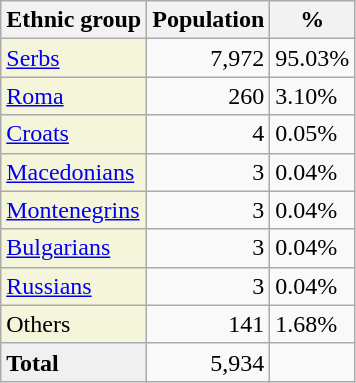<table class="wikitable">
<tr>
<th>Ethnic group</th>
<th>Population</th>
<th>%</th>
</tr>
<tr>
<td style="background:#F5F5DC;"><a href='#'>Serbs</a></td>
<td align="right">7,972</td>
<td>95.03%</td>
</tr>
<tr>
<td style="background:#F5F5DC;"><a href='#'>Roma</a></td>
<td align="right">260</td>
<td>3.10%</td>
</tr>
<tr>
<td style="background:#F5F5DC;"><a href='#'>Croats</a></td>
<td align="right">4</td>
<td>0.05%</td>
</tr>
<tr>
<td style="background:#F5F5DC;"><a href='#'>Macedonians</a></td>
<td align="right">3</td>
<td>0.04%</td>
</tr>
<tr>
<td style="background:#F5F5DC;"><a href='#'>Montenegrins</a></td>
<td align="right">3</td>
<td>0.04%</td>
</tr>
<tr>
<td style="background:#F5F5DC;"><a href='#'>Bulgarians</a></td>
<td align="right">3</td>
<td>0.04%</td>
</tr>
<tr>
<td style="background:#F5F5DC;"><a href='#'>Russians</a></td>
<td align="right">3</td>
<td>0.04%</td>
</tr>
<tr>
<td style="background:#F5F5DC;">Others</td>
<td align="right">141</td>
<td>1.68%</td>
</tr>
<tr>
<td style="background:#F0F0F0;"><strong>Total</strong></td>
<td align="right">5,934</td>
<td></td>
</tr>
</table>
